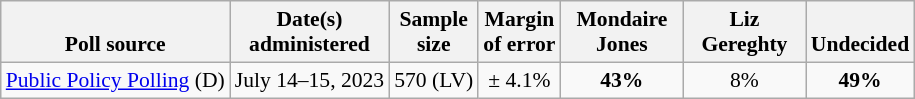<table class="wikitable" style="font-size:90%;text-align:center;">
<tr valign=bottom>
<th>Poll source</th>
<th>Date(s)<br>administered</th>
<th>Sample<br>size</th>
<th>Margin<br>of error</th>
<th style="width:75px;">Mondaire<br>Jones</th>
<th style="width:75px;">Liz<br>Gereghty</th>
<th>Undecided</th>
</tr>
<tr>
<td style="text-align:left;"><a href='#'>Public Policy Polling</a> (D)</td>
<td>July 14–15, 2023</td>
<td>570 (LV)</td>
<td>± 4.1%</td>
<td><strong>43%</strong></td>
<td>8%</td>
<td><strong>49%</strong></td>
</tr>
</table>
